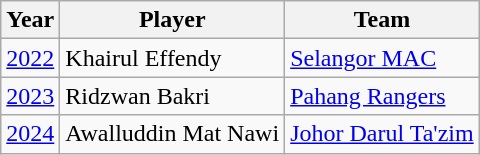<table class="wikitable">
<tr>
<th>Year</th>
<th>Player</th>
<th>Team</th>
</tr>
<tr>
<td><a href='#'>2022</a></td>
<td> Khairul Effendy</td>
<td><a href='#'>Selangor MAC</a></td>
</tr>
<tr>
<td align="center"><a href='#'>2023</a></td>
<td> Ridzwan Bakri</td>
<td><a href='#'>Pahang Rangers</a></td>
</tr>
<tr>
<td><a href='#'>2024</a></td>
<td> Awalluddin Mat Nawi</td>
<td><a href='#'>Johor Darul Ta'zim</a></td>
</tr>
</table>
